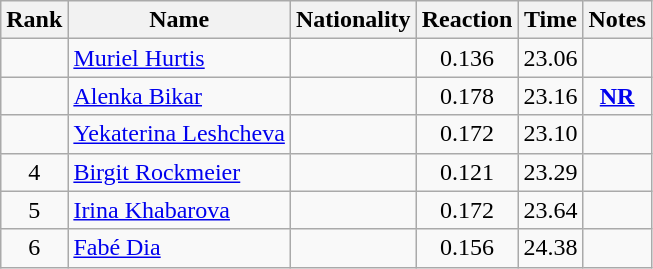<table class="wikitable sortable" style="text-align:center">
<tr>
<th>Rank</th>
<th>Name</th>
<th>Nationality</th>
<th>Reaction</th>
<th>Time</th>
<th>Notes</th>
</tr>
<tr>
<td></td>
<td align="left"><a href='#'>Muriel Hurtis</a></td>
<td align=left></td>
<td>0.136</td>
<td>23.06</td>
<td></td>
</tr>
<tr>
<td></td>
<td align="left"><a href='#'>Alenka Bikar</a></td>
<td align=left></td>
<td>0.178</td>
<td>23.16</td>
<td><strong><a href='#'>NR</a></strong></td>
</tr>
<tr>
<td></td>
<td align="left"><a href='#'>Yekaterina Leshcheva</a></td>
<td align=left></td>
<td>0.172</td>
<td>23.10</td>
<td></td>
</tr>
<tr>
<td>4</td>
<td align="left"><a href='#'>Birgit Rockmeier</a></td>
<td align=left></td>
<td>0.121</td>
<td>23.29</td>
<td></td>
</tr>
<tr>
<td>5</td>
<td align="left"><a href='#'>Irina Khabarova</a></td>
<td align=left></td>
<td>0.172</td>
<td>23.64</td>
<td></td>
</tr>
<tr>
<td>6</td>
<td align="left"><a href='#'>Fabé Dia</a></td>
<td align=left></td>
<td>0.156</td>
<td>24.38</td>
<td></td>
</tr>
</table>
